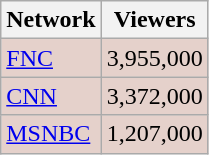<table class="wikitable">
<tr>
<th>Network</th>
<th>Viewers</th>
</tr>
<tr style="background:#e5d1cb;">
<td><a href='#'>FNC</a></td>
<td>3,955,000</td>
</tr>
<tr style="background:#e5d1cb;">
<td><a href='#'>CNN</a></td>
<td>3,372,000</td>
</tr>
<tr style="background:#e5d1cb;">
<td><a href='#'>MSNBC</a></td>
<td>1,207,000</td>
</tr>
</table>
